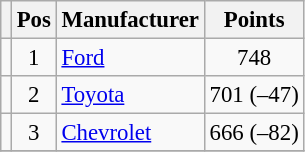<table class="wikitable" style="font-size: 95%">
<tr>
<th></th>
<th>Pos</th>
<th>Manufacturer</th>
<th>Points</th>
</tr>
<tr>
<td align="left"></td>
<td style="text-align:center;">1</td>
<td><a href='#'>Ford</a></td>
<td style="text-align:center;">748</td>
</tr>
<tr>
<td align="left"></td>
<td style="text-align:center;">2</td>
<td><a href='#'>Toyota</a></td>
<td style="text-align:center;">701 (–47)</td>
</tr>
<tr>
<td align="left"></td>
<td style="text-align:center;">3</td>
<td><a href='#'>Chevrolet</a></td>
<td style="text-align:center;">666 (–82)</td>
</tr>
<tr class="sortbottom">
</tr>
</table>
